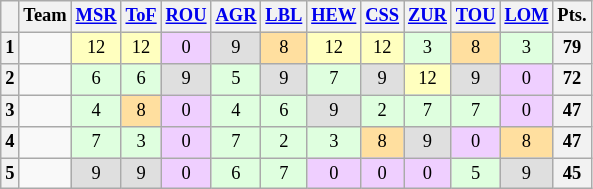<table class="wikitable" style="font-size:77%; text-align:center">
<tr>
<th></th>
<th>Team</th>
<th><a href='#'>MSR</a></th>
<th><a href='#'>ToF</a></th>
<th><a href='#'>ROU</a></th>
<th><a href='#'>AGR</a></th>
<th><a href='#'>LBL</a></th>
<th><a href='#'>HEW</a></th>
<th><a href='#'>CSS</a></th>
<th><a href='#'>ZUR</a></th>
<th><a href='#'>TOU</a></th>
<th><a href='#'>LOM</a></th>
<th>Pts.</th>
</tr>
<tr>
<th>1</th>
<td style="text-align:left;"></td>
<td style="background:#FFFFBF;">12</td>
<td style="background:#FFFFBF;">12</td>
<td style="background:#EFCFFF;">0</td>
<td style="background:#dfdfdf;">9</td>
<td style="background:#ffdf9f;">8</td>
<td style="background:#FFFFBF;">12</td>
<td style="background:#FFFFBF;">12</td>
<td style="background:#dfffdf;">3</td>
<td style="background:#ffdf9f;">8</td>
<td style="background:#dfffdf;">3</td>
<th>79</th>
</tr>
<tr>
<th>2</th>
<td style="text-align:left;"></td>
<td style="background:#dfffdf;">6</td>
<td style="background:#dfffdf;">6</td>
<td style="background:#dfdfdf;">9</td>
<td style="background:#dfffdf;">5</td>
<td style="background:#dfdfdf;">9</td>
<td style="background:#dfffdf;">7</td>
<td style="background:#dfdfdf;">9</td>
<td style="background:#FFFFBF;">12</td>
<td style="background:#dfdfdf;">9</td>
<td style="background:#EFCFFF;">0</td>
<th>72</th>
</tr>
<tr>
<th>3</th>
<td style="text-align:left;"></td>
<td style="background:#dfffdf;">4</td>
<td style="background:#ffdf9f;">8</td>
<td style="background:#EFCFFF;">0</td>
<td style="background:#dfffdf;">4</td>
<td style="background:#dfffdf;">6</td>
<td style="background:#dfdfdf;">9</td>
<td style="background:#dfffdf;">2</td>
<td style="background:#dfffdf;">7</td>
<td style="background:#dfffdf;">7</td>
<td style="background:#EFCFFF;">0</td>
<th>47</th>
</tr>
<tr>
<th>4</th>
<td style="text-align:left;"></td>
<td style="background:#dfffdf;">7</td>
<td style="background:#dfffdf;">3</td>
<td style="background:#EFCFFF;">0</td>
<td style="background:#dfffdf;">7</td>
<td style="background:#dfffdf;">2</td>
<td style="background:#dfffdf;">3</td>
<td style="background:#ffdf9f;">8</td>
<td style="background:#dfdfdf;">9</td>
<td style="background:#EFCFFF;">0</td>
<td style="background:#ffdf9f;">8</td>
<th>47</th>
</tr>
<tr>
<th>5</th>
<td style="text-align:left;"></td>
<td style="background:#dfdfdf;">9</td>
<td style="background:#dfdfdf;">9</td>
<td style="background:#EFCFFF;">0</td>
<td style="background:#dfffdf;">6</td>
<td style="background:#dfffdf;">7</td>
<td style="background:#EFCFFF;">0</td>
<td style="background:#EFCFFF;">0</td>
<td style="background:#EFCFFF;">0</td>
<td style="background:#dfffdf;">5</td>
<td style="background:#dfdfdf;">9</td>
<th>45</th>
</tr>
</table>
